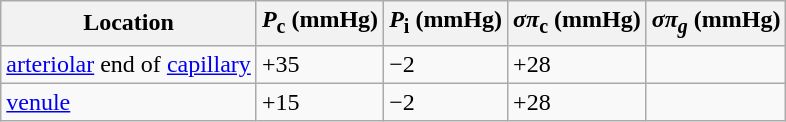<table class="wikitable">
<tr>
<th>Location</th>
<th><em>P</em><sub>c</sub> (mmHg)</th>
<th><em>P</em><sub>i</sub> (mmHg)</th>
<th><em>σπ</em><sub>c</sub> (mmHg)</th>
<th><em>σπ<sub>g</sub></em> (mmHg)</th>
</tr>
<tr>
<td><a href='#'>arteriolar</a> end of <a href='#'>capillary</a></td>
<td>+35</td>
<td>−2</td>
<td>+28</td>
<td></td>
</tr>
<tr>
<td><a href='#'>venule</a></td>
<td>+15</td>
<td>−2</td>
<td>+28</td>
<td></td>
</tr>
</table>
